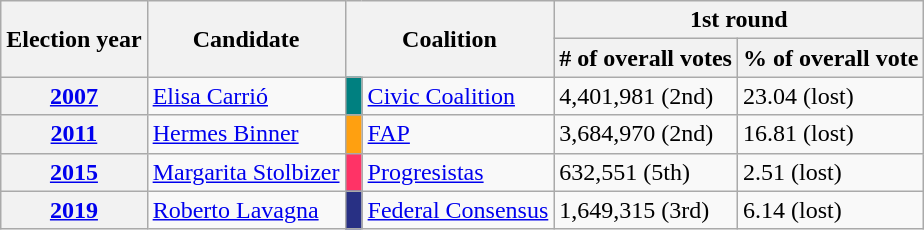<table class=wikitable>
<tr>
<th rowspan=2>Election year</th>
<th rowspan=2>Candidate</th>
<th rowspan=2 colspan=2>Coalition</th>
<th colspan=2>1st round</th>
</tr>
<tr>
<th># of overall votes</th>
<th>% of overall vote</th>
</tr>
<tr>
<th><a href='#'>2007</a></th>
<td><a href='#'>Elisa Carrió</a></td>
<td bgcolor=#008080> </td>
<td><a href='#'>Civic Coalition</a></td>
<td>4,401,981 (2nd)</td>
<td>23.04 (lost)</td>
</tr>
<tr>
<th><a href='#'>2011</a></th>
<td><a href='#'>Hermes Binner</a></td>
<td bgcolor=#FFA010> </td>
<td><a href='#'>FAP</a></td>
<td>3,684,970 (2nd)</td>
<td>16.81 (lost)</td>
</tr>
<tr>
<th><a href='#'>2015</a></th>
<td><a href='#'>Margarita Stolbizer</a></td>
<td bgcolor=#FF3366> </td>
<td><a href='#'>Progresistas</a></td>
<td>632,551 (5th)</td>
<td>2.51 (lost)</td>
</tr>
<tr>
<th><a href='#'>2019</a></th>
<td><a href='#'>Roberto Lavagna</a></td>
<td bgcolor=#283084> </td>
<td><a href='#'>Federal Consensus</a></td>
<td>1,649,315 (3rd)</td>
<td>6.14 (lost)</td>
</tr>
</table>
